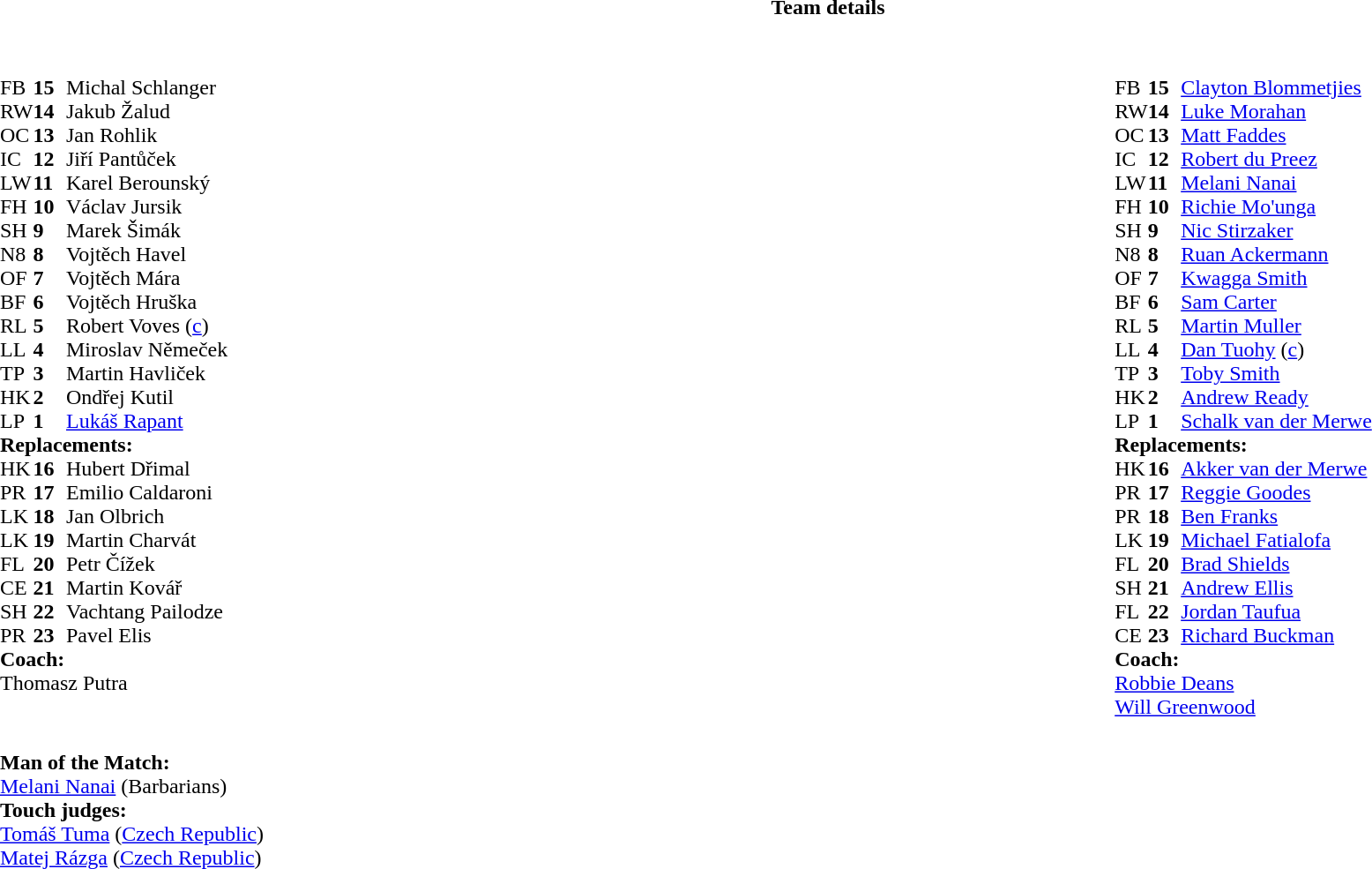<table border="0" width="100%" class="collapsible collapsed">
<tr>
<th>Team details</th>
</tr>
<tr>
<td><br><table width="100%">
<tr>
<td valign="top" width="50%"><br><table style="font-size: 100%" cellspacing="0" cellpadding="0">
<tr>
<th width="25"></th>
<th width="25"></th>
</tr>
<tr>
<td>FB</td>
<td><strong>15</strong></td>
<td>Michal Schlanger</td>
</tr>
<tr>
<td>RW</td>
<td><strong>14</strong></td>
<td>Jakub Žalud</td>
<td></td>
<td></td>
</tr>
<tr>
<td>OC</td>
<td><strong>13</strong></td>
<td>Jan Rohlik</td>
<td></td>
<td></td>
</tr>
<tr>
<td>IC</td>
<td><strong>12</strong></td>
<td>Jiří Pantůček</td>
</tr>
<tr>
<td>LW</td>
<td><strong>11</strong></td>
<td>Karel Berounský</td>
</tr>
<tr>
<td>FH</td>
<td><strong>10</strong></td>
<td>Václav Jursik</td>
</tr>
<tr>
<td>SH</td>
<td><strong>9</strong></td>
<td>Marek Šimák</td>
<td></td>
<td></td>
</tr>
<tr>
<td>N8</td>
<td><strong>8</strong></td>
<td>Vojtěch Havel</td>
</tr>
<tr>
<td>OF</td>
<td><strong>7</strong></td>
<td>Vojtěch Mára</td>
<td></td>
<td></td>
</tr>
<tr>
<td>BF</td>
<td><strong>6</strong></td>
<td>Vojtěch Hruška</td>
</tr>
<tr>
<td>RL</td>
<td><strong>5</strong></td>
<td>Robert Voves (<a href='#'>c</a>)</td>
</tr>
<tr>
<td>LL</td>
<td><strong>4</strong></td>
<td>Miroslav Němeček</td>
<td></td>
<td></td>
</tr>
<tr>
<td>TP</td>
<td><strong>3</strong></td>
<td>Martin Havliček</td>
<td></td>
<td></td>
</tr>
<tr>
<td>HK</td>
<td><strong>2</strong></td>
<td>Ondřej Kutil</td>
<td></td>
<td></td>
</tr>
<tr>
<td>LP</td>
<td><strong>1</strong></td>
<td><a href='#'>Lukáš Rapant</a></td>
<td></td>
<td></td>
</tr>
<tr>
<td colspan=3><strong>Replacements:</strong></td>
</tr>
<tr>
<td>HK</td>
<td><strong>16</strong></td>
<td>Hubert Dřimal</td>
<td></td>
<td></td>
</tr>
<tr>
<td>PR</td>
<td><strong>17</strong></td>
<td>Emilio Caldaroni</td>
<td></td>
<td></td>
</tr>
<tr>
<td>LK</td>
<td><strong>18</strong></td>
<td>Jan Olbrich</td>
<td></td>
<td></td>
</tr>
<tr>
<td>LK</td>
<td><strong>19</strong></td>
<td>Martin Charvát</td>
<td></td>
<td></td>
</tr>
<tr>
<td>FL</td>
<td><strong>20</strong></td>
<td>Petr Čížek</td>
<td></td>
<td></td>
</tr>
<tr>
<td>CE</td>
<td><strong>21</strong></td>
<td>Martin Kovář</td>
<td></td>
<td></td>
</tr>
<tr>
<td>SH</td>
<td><strong>22</strong></td>
<td>Vachtang Pailodze</td>
<td></td>
<td></td>
</tr>
<tr>
<td>PR</td>
<td><strong>23</strong></td>
<td>Pavel Elis</td>
<td></td>
<td></td>
</tr>
<tr>
<td colspan=3><strong>Coach:</strong></td>
</tr>
<tr>
<td colspan="4"> Thomasz Putra</td>
</tr>
</table>
</td>
<td valign="top" width="50%"><br><table style="font-size: 100%" cellspacing="0" cellpadding="0" align="center">
<tr>
<th width="25"></th>
<th width="25"></th>
</tr>
<tr>
<td>FB</td>
<td><strong>15</strong></td>
<td> <a href='#'>Clayton Blommetjies</a></td>
</tr>
<tr>
<td>RW</td>
<td><strong>14</strong></td>
<td> <a href='#'>Luke Morahan</a></td>
</tr>
<tr>
<td>OC</td>
<td><strong>13</strong></td>
<td> <a href='#'>Matt Faddes</a></td>
</tr>
<tr>
<td>IC</td>
<td><strong>12</strong></td>
<td> <a href='#'>Robert du Preez</a></td>
</tr>
<tr>
<td>LW</td>
<td><strong>11</strong></td>
<td> <a href='#'>Melani Nanai</a></td>
</tr>
<tr>
<td>FH</td>
<td><strong>10</strong></td>
<td> <a href='#'>Richie Mo'unga</a></td>
</tr>
<tr>
<td>SH</td>
<td><strong>9</strong></td>
<td> <a href='#'>Nic Stirzaker</a></td>
</tr>
<tr>
<td>N8</td>
<td><strong>8</strong></td>
<td> <a href='#'>Ruan Ackermann</a></td>
</tr>
<tr>
<td>OF</td>
<td><strong>7</strong></td>
<td> <a href='#'>Kwagga Smith</a></td>
</tr>
<tr>
<td>BF</td>
<td><strong>6</strong></td>
<td> <a href='#'>Sam Carter</a></td>
</tr>
<tr>
<td>RL</td>
<td><strong>5</strong></td>
<td> <a href='#'>Martin Muller</a></td>
</tr>
<tr>
<td>LL</td>
<td><strong>4</strong></td>
<td> <a href='#'>Dan Tuohy</a> (<a href='#'>c</a>)</td>
</tr>
<tr>
<td>TP</td>
<td><strong>3</strong></td>
<td> <a href='#'>Toby Smith</a></td>
<td></td>
<td></td>
</tr>
<tr>
<td>HK</td>
<td><strong>2</strong></td>
<td> <a href='#'>Andrew Ready</a></td>
</tr>
<tr>
<td>LP</td>
<td><strong>1</strong></td>
<td> <a href='#'>Schalk van der Merwe</a></td>
</tr>
<tr>
<td colspan=3><strong>Replacements:</strong></td>
</tr>
<tr>
<td>HK</td>
<td><strong>16</strong></td>
<td> <a href='#'>Akker van der Merwe</a></td>
</tr>
<tr>
<td>PR</td>
<td><strong>17</strong></td>
<td> <a href='#'>Reggie Goodes</a></td>
</tr>
<tr>
<td>PR</td>
<td><strong>18</strong></td>
<td> <a href='#'>Ben Franks</a></td>
<td></td>
<td></td>
</tr>
<tr>
<td>LK</td>
<td><strong>19</strong></td>
<td> <a href='#'>Michael Fatialofa</a></td>
</tr>
<tr>
<td>FL</td>
<td><strong>20</strong></td>
<td> <a href='#'>Brad Shields</a></td>
</tr>
<tr>
<td>SH</td>
<td><strong>21</strong></td>
<td> <a href='#'>Andrew Ellis</a></td>
</tr>
<tr>
<td>FL</td>
<td><strong>22</strong></td>
<td> <a href='#'>Jordan Taufua</a></td>
</tr>
<tr>
<td>CE</td>
<td><strong>23</strong></td>
<td> <a href='#'>Richard Buckman</a></td>
</tr>
<tr>
<td colspan=3><strong>Coach:</strong></td>
</tr>
<tr>
<td colspan="4"> <a href='#'>Robbie Deans</a><br> <a href='#'>Will Greenwood</a></td>
</tr>
</table>
</td>
</tr>
</table>
<table width=100% style="font-size: 100%">
<tr>
<td><br><strong>Man of the Match:</strong>
<br> <a href='#'>Melani Nanai</a> (Barbarians)<br><strong>Touch judges:</strong>
<br><a href='#'>Tomáš Tuma</a> (<a href='#'>Czech Republic</a>)
<br><a href='#'>Matej Rázga</a> (<a href='#'>Czech Republic</a>)</td>
</tr>
</table>
</td>
</tr>
</table>
